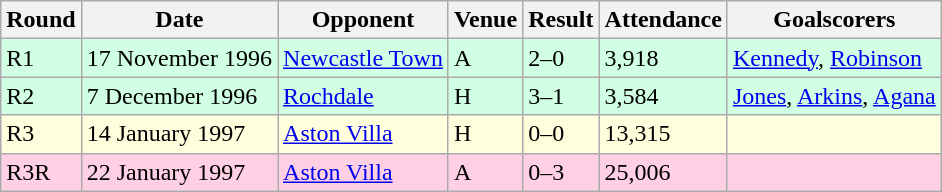<table class="wikitable">
<tr>
<th>Round</th>
<th>Date</th>
<th>Opponent</th>
<th>Venue</th>
<th>Result</th>
<th>Attendance</th>
<th>Goalscorers</th>
</tr>
<tr style="background-color: #d0ffe3;">
<td>R1</td>
<td>17 November 1996</td>
<td><a href='#'>Newcastle Town</a></td>
<td>A</td>
<td>2–0</td>
<td>3,918</td>
<td><a href='#'>Kennedy</a>, <a href='#'>Robinson</a></td>
</tr>
<tr style="background-color: #d0ffe3;">
<td>R2</td>
<td>7 December 1996</td>
<td><a href='#'>Rochdale</a></td>
<td>H</td>
<td>3–1</td>
<td>3,584</td>
<td><a href='#'>Jones</a>, <a href='#'>Arkins</a>, <a href='#'>Agana</a></td>
</tr>
<tr style="background-color: #ffffdd;">
<td>R3</td>
<td>14 January 1997</td>
<td><a href='#'>Aston Villa</a></td>
<td>H</td>
<td>0–0</td>
<td>13,315</td>
<td></td>
</tr>
<tr style="background-color: #ffd0e3;">
<td>R3R</td>
<td>22 January 1997</td>
<td><a href='#'>Aston Villa</a></td>
<td>A</td>
<td>0–3</td>
<td>25,006</td>
<td></td>
</tr>
</table>
